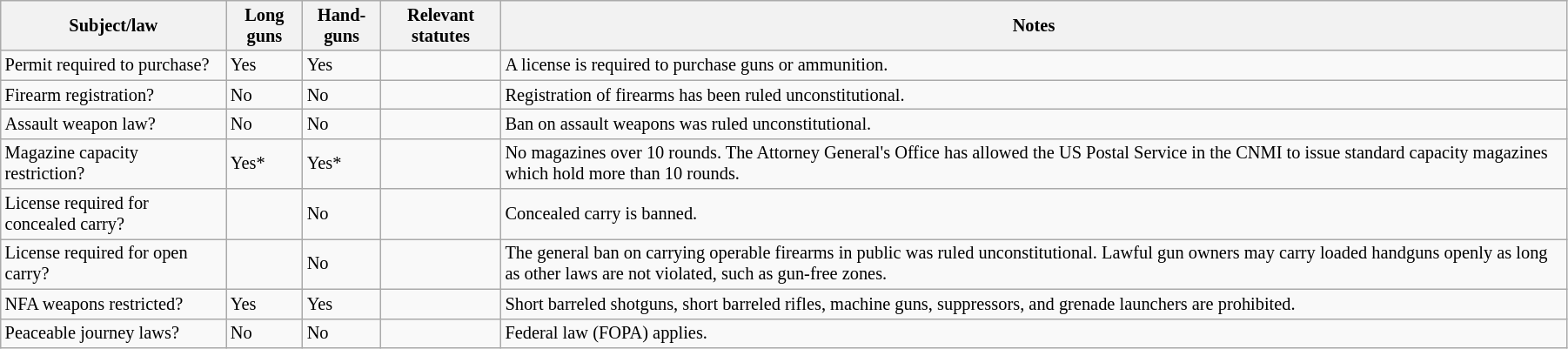<table class="wikitable"  style="font-size:85%; width:95%;">
<tr>
<th>Subject/law</th>
<th>Long guns</th>
<th>Hand­guns</th>
<th>Relevant statutes</th>
<th>Notes</th>
</tr>
<tr>
<td>Permit required to purchase?</td>
<td>Yes</td>
<td>Yes</td>
<td></td>
<td>A license is required to purchase guns or ammunition.</td>
</tr>
<tr>
<td>Firearm registration?</td>
<td>No</td>
<td>No</td>
<td></td>
<td>Registration of firearms has been ruled unconstitutional.</td>
</tr>
<tr>
<td>Assault weapon law?</td>
<td>No</td>
<td>No</td>
<td></td>
<td>Ban on assault weapons was ruled unconstitutional.</td>
</tr>
<tr>
<td>Magazine capacity restriction?</td>
<td>Yes*</td>
<td>Yes*</td>
<td></td>
<td>No magazines over 10 rounds. The Attorney General's Office has allowed the US Postal Service in the CNMI to issue standard capacity magazines which hold more than 10 rounds. </td>
</tr>
<tr>
<td>License required for concealed carry?</td>
<td></td>
<td>No</td>
<td></td>
<td>Concealed carry is banned.</td>
</tr>
<tr>
<td>License required for open carry?</td>
<td></td>
<td>No</td>
<td></td>
<td>The general ban on carrying operable firearms in public was ruled unconstitutional. Lawful gun owners may carry loaded handguns openly as long as other laws are not violated, such as gun-free zones.</td>
</tr>
<tr>
<td>NFA weapons restricted?</td>
<td>Yes</td>
<td>Yes</td>
<td></td>
<td>Short barreled shotguns, short barreled rifles, machine guns, suppressors, and grenade launchers are prohibited.</td>
</tr>
<tr>
<td>Peaceable journey laws?</td>
<td>No</td>
<td>No</td>
<td></td>
<td>Federal law (FOPA) applies.</td>
</tr>
</table>
